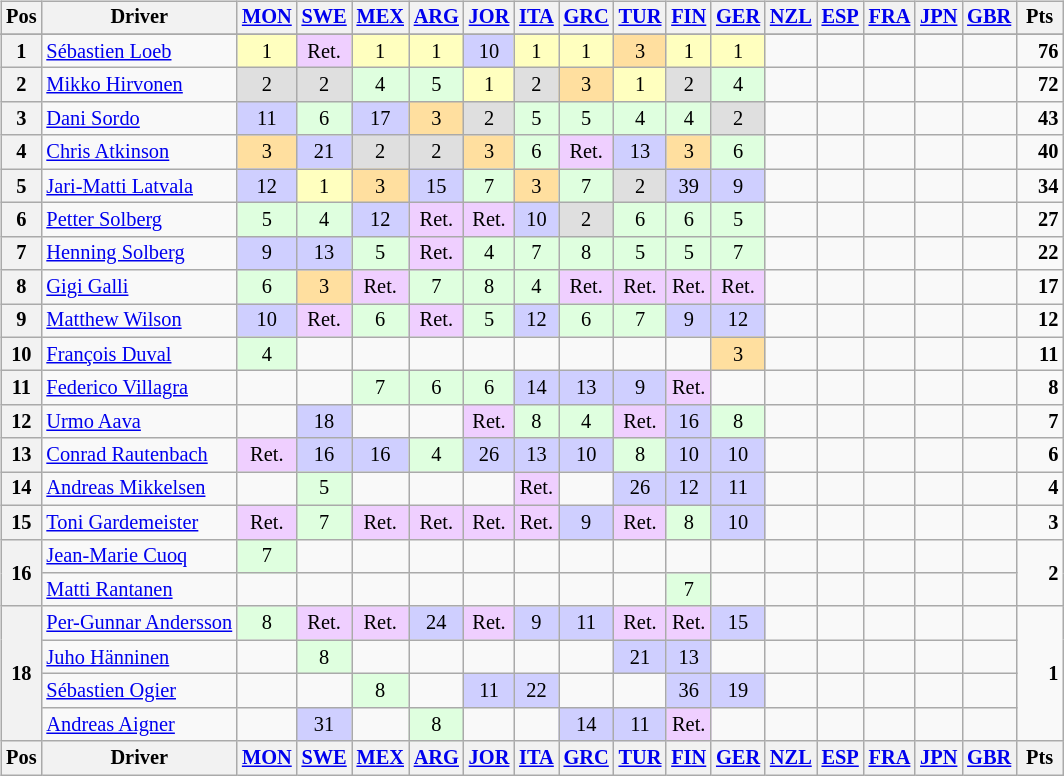<table>
<tr>
<td><br><table class="wikitable" style="font-size: 85%; text-align: center;">
<tr valign="top">
<th valign="middle">Pos</th>
<th valign="middle">Driver</th>
<th><a href='#'>MON</a><br></th>
<th><a href='#'>SWE</a><br></th>
<th><a href='#'>MEX</a><br></th>
<th><a href='#'>ARG</a><br></th>
<th><a href='#'>JOR</a><br></th>
<th><a href='#'>ITA</a><br></th>
<th><a href='#'>GRC</a><br></th>
<th><a href='#'>TUR</a><br></th>
<th><a href='#'>FIN</a><br></th>
<th><a href='#'>GER</a><br></th>
<th><a href='#'>NZL</a><br></th>
<th><a href='#'>ESP</a><br></th>
<th><a href='#'>FRA</a><br></th>
<th><a href='#'>JPN</a><br></th>
<th><a href='#'>GBR</a><br></th>
<th valign="middle"> Pts </th>
</tr>
<tr>
</tr>
<tr>
<th>1</th>
<td align=left> <a href='#'>Sébastien Loeb</a></td>
<td style="background:#ffffbf;">1</td>
<td style="background:#efcfff;">Ret.</td>
<td style="background:#ffffbf;">1</td>
<td style="background:#ffffbf;">1</td>
<td style="background:#cfcfff;">10</td>
<td style="background:#ffffbf;">1</td>
<td style="background:#ffffbf;">1</td>
<td style="background:#ffdf9f;">3</td>
<td style="background:#ffffbf;">1</td>
<td style="background:#ffffbf;">1</td>
<td></td>
<td></td>
<td></td>
<td></td>
<td></td>
<td align="right"><strong>76</strong></td>
</tr>
<tr>
<th>2</th>
<td align=left> <a href='#'>Mikko Hirvonen</a></td>
<td style="background:#dfdfdf;">2</td>
<td style="background:#dfdfdf;">2</td>
<td style="background:#dfffdf;">4</td>
<td style="background:#dfffdf;">5</td>
<td style="background:#ffffbf;">1</td>
<td style="background:#dfdfdf;">2</td>
<td style="background:#ffdf9f;">3</td>
<td style="background:#ffffbf;">1</td>
<td style="background:#dfdfdf;">2</td>
<td style="background:#dfffdf;">4</td>
<td></td>
<td></td>
<td></td>
<td></td>
<td></td>
<td align="right"><strong>72</strong></td>
</tr>
<tr>
<th>3</th>
<td align=left> <a href='#'>Dani Sordo</a></td>
<td style="background:#cfcfff;">11</td>
<td style="background:#dfffdf;">6</td>
<td style="background:#cfcfff;">17</td>
<td style="background:#ffdf9f;">3</td>
<td style="background:#dfdfdf;">2</td>
<td style="background:#dfffdf;">5</td>
<td style="background:#dfffdf;">5</td>
<td style="background:#dfffdf;">4</td>
<td style="background:#dfffdf;">4</td>
<td style="background:#dfdfdf;">2</td>
<td></td>
<td></td>
<td></td>
<td></td>
<td></td>
<td align="right"><strong>43</strong></td>
</tr>
<tr>
<th>4</th>
<td align=left> <a href='#'>Chris Atkinson</a></td>
<td style="background:#ffdf9f;">3</td>
<td style="background:#cfcfff;">21</td>
<td style="background:#dfdfdf;">2</td>
<td style="background:#dfdfdf;">2</td>
<td style="background:#ffdf9f;">3</td>
<td style="background:#dfffdf;">6</td>
<td style="background:#efcfff;">Ret.</td>
<td style="background:#cfcfff;">13</td>
<td style="background:#ffdf9f;">3</td>
<td style="background:#dfffdf;">6</td>
<td></td>
<td></td>
<td></td>
<td></td>
<td></td>
<td align="right"><strong>40</strong></td>
</tr>
<tr>
<th>5</th>
<td align=left> <a href='#'>Jari-Matti Latvala</a></td>
<td style="background:#cfcfff;">12</td>
<td style="background:#ffffbf;">1</td>
<td style="background:#ffdf9f;">3</td>
<td style="background:#cfcfff;">15</td>
<td style="background:#dfffdf;">7</td>
<td style="background:#ffdf9f;">3</td>
<td style="background:#dfffdf;">7</td>
<td style="background:#dfdfdf;">2</td>
<td style="background:#cfcfff;">39</td>
<td style="background:#cfcfff;">9</td>
<td></td>
<td></td>
<td></td>
<td></td>
<td></td>
<td align="right"><strong>34</strong></td>
</tr>
<tr>
<th>6</th>
<td align=left> <a href='#'>Petter Solberg</a></td>
<td style="background:#dfffdf;">5</td>
<td style="background:#dfffdf;">4</td>
<td style="background:#cfcfff;">12</td>
<td style="background:#efcfff;">Ret.</td>
<td style="background:#efcfff;">Ret.</td>
<td style="background:#cfcfff;">10</td>
<td style="background:#dfdfdf;">2</td>
<td style="background:#dfffdf;">6</td>
<td style="background:#dfffdf;">6</td>
<td style="background:#dfffdf;">5</td>
<td></td>
<td></td>
<td></td>
<td></td>
<td></td>
<td align="right"><strong>27</strong></td>
</tr>
<tr>
<th>7</th>
<td align=left> <a href='#'>Henning Solberg</a></td>
<td style="background:#cfcfff;">9</td>
<td style="background:#cfcfff;">13</td>
<td style="background:#dfffdf;">5</td>
<td style="background:#efcfff;">Ret.</td>
<td style="background:#dfffdf;">4</td>
<td style="background:#dfffdf;">7</td>
<td style="background:#dfffdf;">8</td>
<td style="background:#dfffdf;">5</td>
<td style="background:#dfffdf;">5</td>
<td style="background:#dfffdf;">7</td>
<td></td>
<td></td>
<td></td>
<td></td>
<td></td>
<td align="right"><strong>22</strong></td>
</tr>
<tr>
<th>8</th>
<td align=left> <a href='#'>Gigi Galli</a></td>
<td style="background:#dfffdf;">6</td>
<td style="background:#ffdf9f;">3</td>
<td style="background:#efcfff;">Ret.</td>
<td style="background:#dfffdf;">7</td>
<td style="background:#dfffdf;">8</td>
<td style="background:#dfffdf;">4</td>
<td style="background:#efcfff;">Ret.</td>
<td style="background:#efcfff;">Ret.</td>
<td style="background:#efcfff;">Ret.</td>
<td style="background:#efcfff;">Ret.</td>
<td></td>
<td></td>
<td></td>
<td></td>
<td></td>
<td align="right"><strong>17</strong></td>
</tr>
<tr>
<th>9</th>
<td align=left> <a href='#'>Matthew Wilson</a></td>
<td style="background:#cfcfff;">10</td>
<td style="background:#efcfff;">Ret.</td>
<td style="background:#dfffdf;">6</td>
<td style="background:#efcfff;">Ret.</td>
<td style="background:#dfffdf;">5</td>
<td style="background:#cfcfff;">12</td>
<td style="background:#dfffdf;">6</td>
<td style="background:#dfffdf;">7</td>
<td style="background:#cfcfff;">9</td>
<td style="background:#cfcfff;">12</td>
<td></td>
<td></td>
<td></td>
<td></td>
<td></td>
<td align="right"><strong>12</strong></td>
</tr>
<tr>
<th>10</th>
<td align=left> <a href='#'>François Duval</a></td>
<td style="background:#dfffdf;">4</td>
<td></td>
<td></td>
<td></td>
<td></td>
<td></td>
<td></td>
<td></td>
<td></td>
<td style="background:#ffdf9f;">3</td>
<td></td>
<td></td>
<td></td>
<td></td>
<td></td>
<td align="right"><strong>11</strong></td>
</tr>
<tr>
<th>11</th>
<td align=left> <a href='#'>Federico Villagra</a></td>
<td></td>
<td></td>
<td style="background:#dfffdf;">7</td>
<td style="background:#dfffdf;">6</td>
<td style="background:#dfffdf;">6</td>
<td style="background:#cfcfff;">14</td>
<td style="background:#cfcfff;">13</td>
<td style="background:#cfcfff;">9</td>
<td style="background:#efcfff;">Ret.</td>
<td></td>
<td></td>
<td></td>
<td></td>
<td></td>
<td></td>
<td align="right"><strong>8</strong></td>
</tr>
<tr>
<th>12</th>
<td align=left> <a href='#'>Urmo Aava</a></td>
<td></td>
<td style="background:#cfcfff;">18</td>
<td></td>
<td></td>
<td style="background:#efcfff;">Ret.</td>
<td style="background:#dfffdf;">8</td>
<td style="background:#dfffdf;">4</td>
<td style="background:#efcfff;">Ret.</td>
<td style="background:#cfcfff;">16</td>
<td style="background:#dfffdf;">8</td>
<td></td>
<td></td>
<td></td>
<td></td>
<td></td>
<td align="right"><strong>7</strong></td>
</tr>
<tr>
<th>13</th>
<td align=left> <a href='#'>Conrad Rautenbach</a></td>
<td style="background:#efcfff;">Ret.</td>
<td style="background:#cfcfff;">16</td>
<td style="background:#cfcfff;">16</td>
<td style="background:#dfffdf;">4</td>
<td style="background:#cfcfff;">26</td>
<td style="background:#cfcfff;">13</td>
<td style="background:#cfcfff;">10</td>
<td style="background:#dfffdf;">8</td>
<td style="background:#cfcfff;">10</td>
<td style="background:#cfcfff;">10</td>
<td></td>
<td></td>
<td></td>
<td></td>
<td></td>
<td align="right"><strong>6</strong></td>
</tr>
<tr>
<th>14</th>
<td align=left> <a href='#'>Andreas Mikkelsen</a></td>
<td></td>
<td style="background:#dfffdf;">5</td>
<td></td>
<td></td>
<td></td>
<td style="background:#efcfff;">Ret.</td>
<td></td>
<td style="background:#cfcfff;">26</td>
<td style="background:#cfcfff;">12</td>
<td style="background:#cfcfff;">11</td>
<td></td>
<td></td>
<td></td>
<td></td>
<td></td>
<td align="right"><strong>4</strong></td>
</tr>
<tr>
<th>15</th>
<td align=left> <a href='#'>Toni Gardemeister</a></td>
<td style="background:#efcfff;">Ret.</td>
<td style="background:#dfffdf;">7</td>
<td style="background:#efcfff;">Ret.</td>
<td style="background:#efcfff;">Ret.</td>
<td style="background:#efcfff;">Ret.</td>
<td style="background:#efcfff;">Ret.</td>
<td style="background:#cfcfff;">9</td>
<td style="background:#efcfff;">Ret.</td>
<td style="background:#dfffdf;">8</td>
<td style="background:#cfcfff;">10</td>
<td></td>
<td></td>
<td></td>
<td></td>
<td></td>
<td align="right"><strong>3</strong></td>
</tr>
<tr>
<th rowspan="2">16</th>
<td align=left> <a href='#'>Jean-Marie Cuoq</a></td>
<td style="background:#dfffdf;">7</td>
<td></td>
<td></td>
<td></td>
<td></td>
<td></td>
<td></td>
<td></td>
<td></td>
<td></td>
<td></td>
<td></td>
<td></td>
<td></td>
<td></td>
<td rowspan="2" align="right"><strong>2</strong></td>
</tr>
<tr>
<td align=left> <a href='#'>Matti Rantanen</a></td>
<td></td>
<td></td>
<td></td>
<td></td>
<td></td>
<td></td>
<td></td>
<td></td>
<td style="background:#dfffdf;">7</td>
<td></td>
<td></td>
<td></td>
<td></td>
<td></td>
<td></td>
</tr>
<tr>
<th rowspan="4">18</th>
<td align=left> <a href='#'>Per-Gunnar Andersson</a></td>
<td style="background:#dfffdf;">8</td>
<td style="background:#efcfff;">Ret.</td>
<td style="background:#efcfff;">Ret.</td>
<td style="background:#cfcfff;">24</td>
<td style="background:#efcfff;">Ret.</td>
<td style="background:#cfcfff;">9</td>
<td style="background:#cfcfff;">11</td>
<td style="background:#efcfff;">Ret.</td>
<td style="background:#efcfff;">Ret.</td>
<td style="background:#cfcfff;">15</td>
<td></td>
<td></td>
<td></td>
<td></td>
<td></td>
<td rowspan="4" align="right"><strong>1</strong></td>
</tr>
<tr>
<td align=left> <a href='#'>Juho Hänninen</a></td>
<td></td>
<td style="background:#dfffdf;">8</td>
<td></td>
<td></td>
<td></td>
<td></td>
<td></td>
<td style="background:#cfcfff;">21</td>
<td style="background:#cfcfff;">13</td>
<td></td>
<td></td>
<td></td>
<td></td>
<td></td>
<td></td>
</tr>
<tr>
<td align=left> <a href='#'>Sébastien Ogier</a></td>
<td></td>
<td></td>
<td style="background:#dfffdf;">8</td>
<td></td>
<td style="background:#cfcfff;">11</td>
<td style="background:#cfcfff;">22</td>
<td></td>
<td></td>
<td style="background:#cfcfff;">36</td>
<td style="background:#cfcfff;">19</td>
<td></td>
<td></td>
<td></td>
<td></td>
<td></td>
</tr>
<tr>
<td align=left> <a href='#'>Andreas Aigner</a></td>
<td></td>
<td style="background:#cfcfff;">31</td>
<td></td>
<td style="background:#dfffdf;">8</td>
<td></td>
<td></td>
<td style="background:#cfcfff;">14</td>
<td style="background:#cfcfff;">11</td>
<td style="background:#efcfff;">Ret.</td>
<td></td>
<td></td>
<td></td>
<td></td>
<td></td>
<td></td>
</tr>
<tr valign="top">
<th valign="middle">Pos</th>
<th valign="middle">Driver</th>
<th><a href='#'>MON</a><br></th>
<th><a href='#'>SWE</a><br></th>
<th><a href='#'>MEX</a><br></th>
<th><a href='#'>ARG</a><br></th>
<th><a href='#'>JOR</a><br></th>
<th><a href='#'>ITA</a><br></th>
<th><a href='#'>GRC</a><br></th>
<th><a href='#'>TUR</a><br></th>
<th><a href='#'>FIN</a><br></th>
<th><a href='#'>GER</a><br></th>
<th><a href='#'>NZL</a><br></th>
<th><a href='#'>ESP</a><br></th>
<th><a href='#'>FRA</a><br></th>
<th><a href='#'>JPN</a><br></th>
<th><a href='#'>GBR</a><br></th>
<th valign="middle">Pts</th>
</tr>
</table>
</td>
<td valign="top"><br></td>
</tr>
</table>
